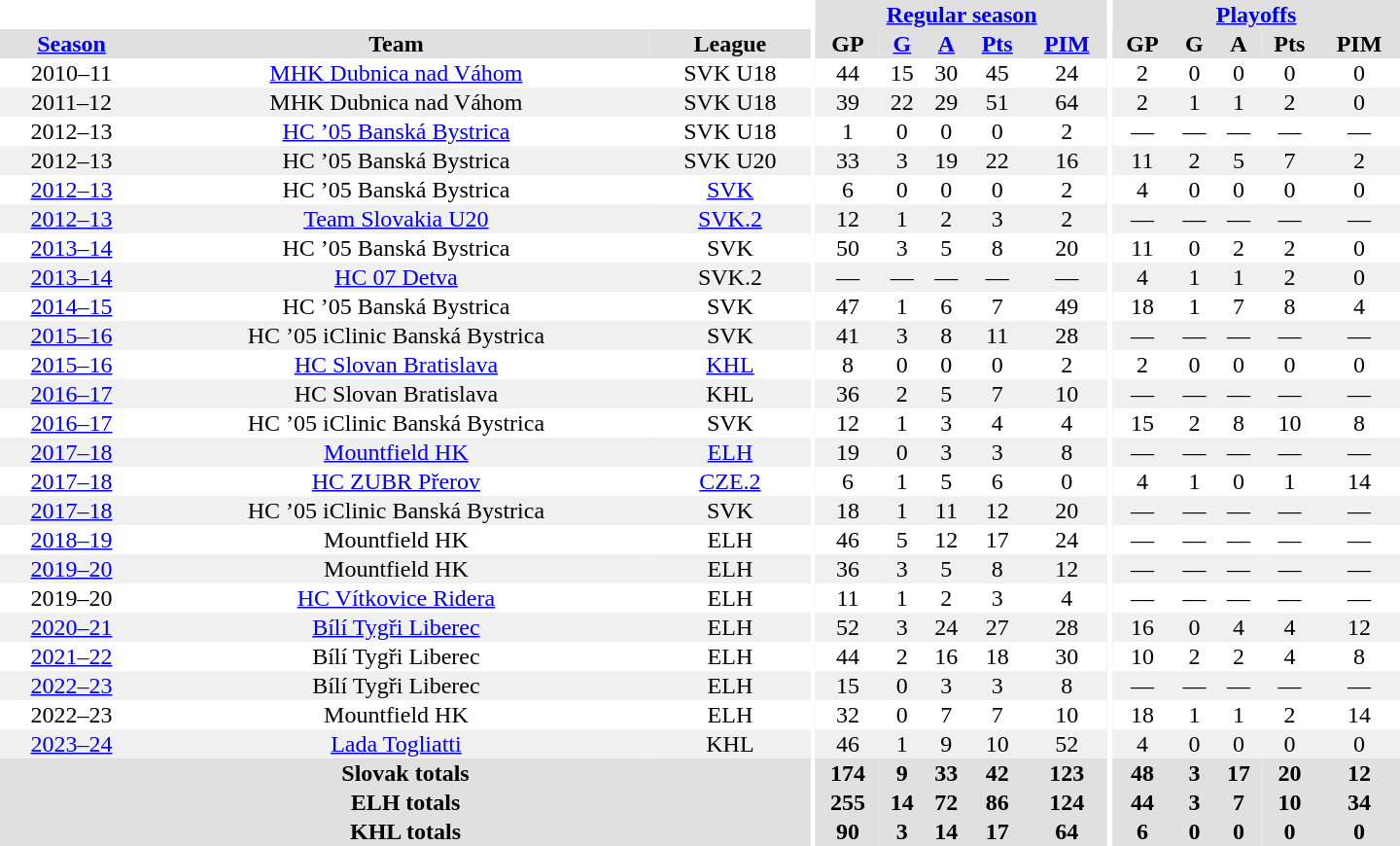<table border="0" cellpadding="1" cellspacing="0" style="text-align:center; width:60em">
<tr bgcolor="#e0e0e0">
<th colspan="3" bgcolor="#ffffff"></th>
<th rowspan="99" bgcolor="#ffffff"></th>
<th colspan="5"><a href='#'>Regular season</a></th>
<th rowspan="99" bgcolor="#ffffff"></th>
<th colspan="5"><a href='#'>Playoffs</a></th>
</tr>
<tr bgcolor="#e0e0e0">
<th><a href='#'>Season</a></th>
<th>Team</th>
<th>League</th>
<th>GP</th>
<th><a href='#'>G</a></th>
<th><a href='#'>A</a></th>
<th><a href='#'>Pts</a></th>
<th><a href='#'>PIM</a></th>
<th>GP</th>
<th>G</th>
<th>A</th>
<th>Pts</th>
<th>PIM</th>
</tr>
<tr>
<td>2010–11</td>
<td><a href='#'>MHK Dubnica nad Váhom</a></td>
<td>SVK U18</td>
<td>44</td>
<td>15</td>
<td>30</td>
<td>45</td>
<td>24</td>
<td>2</td>
<td>0</td>
<td>0</td>
<td>0</td>
<td>0</td>
</tr>
<tr bgcolor="#f0f0f0">
<td>2011–12</td>
<td>MHK Dubnica nad Váhom</td>
<td>SVK U18</td>
<td>39</td>
<td>22</td>
<td>29</td>
<td>51</td>
<td>64</td>
<td>2</td>
<td>1</td>
<td>1</td>
<td>2</td>
<td>0</td>
</tr>
<tr>
<td>2012–13</td>
<td><a href='#'>HC ’05 Banská Bystrica</a></td>
<td>SVK U18</td>
<td>1</td>
<td>0</td>
<td>0</td>
<td>0</td>
<td>2</td>
<td>—</td>
<td>—</td>
<td>—</td>
<td>—</td>
<td>—</td>
</tr>
<tr bgcolor="#f0f0f0">
<td>2012–13</td>
<td>HC ’05 Banská Bystrica</td>
<td>SVK U20</td>
<td>33</td>
<td>3</td>
<td>19</td>
<td>22</td>
<td>16</td>
<td>11</td>
<td>2</td>
<td>5</td>
<td>7</td>
<td>2</td>
</tr>
<tr>
<td><a href='#'>2012–13</a></td>
<td>HC ’05 Banská Bystrica</td>
<td><a href='#'>SVK</a></td>
<td>6</td>
<td>0</td>
<td>0</td>
<td>0</td>
<td>2</td>
<td>4</td>
<td>0</td>
<td>0</td>
<td>0</td>
<td>0</td>
</tr>
<tr bgcolor="#f0f0f0">
<td><a href='#'>2012–13</a></td>
<td><a href='#'>Team Slovakia U20</a></td>
<td><a href='#'>SVK.2</a></td>
<td>12</td>
<td>1</td>
<td>2</td>
<td>3</td>
<td>2</td>
<td>—</td>
<td>—</td>
<td>—</td>
<td>—</td>
<td>—</td>
</tr>
<tr>
<td><a href='#'>2013–14</a></td>
<td>HC ’05 Banská Bystrica</td>
<td>SVK</td>
<td>50</td>
<td>3</td>
<td>5</td>
<td>8</td>
<td>20</td>
<td>11</td>
<td>0</td>
<td>2</td>
<td>2</td>
<td>0</td>
</tr>
<tr bgcolor="#f0f0f0">
<td><a href='#'>2013–14</a></td>
<td><a href='#'>HC 07 Detva</a></td>
<td>SVK.2</td>
<td>—</td>
<td>—</td>
<td>—</td>
<td>—</td>
<td>—</td>
<td>4</td>
<td>1</td>
<td>1</td>
<td>2</td>
<td>0</td>
</tr>
<tr>
<td><a href='#'>2014–15</a></td>
<td>HC ’05 Banská Bystrica</td>
<td>SVK</td>
<td>47</td>
<td>1</td>
<td>6</td>
<td>7</td>
<td>49</td>
<td>18</td>
<td>1</td>
<td>7</td>
<td>8</td>
<td>4</td>
</tr>
<tr bgcolor="#f0f0f0">
<td><a href='#'>2015–16</a></td>
<td>HC ’05 iClinic Banská Bystrica</td>
<td>SVK</td>
<td>41</td>
<td>3</td>
<td>8</td>
<td>11</td>
<td>28</td>
<td>—</td>
<td>—</td>
<td>—</td>
<td>—</td>
<td>—</td>
</tr>
<tr>
<td><a href='#'>2015–16</a></td>
<td><a href='#'>HC Slovan Bratislava</a></td>
<td><a href='#'>KHL</a></td>
<td>8</td>
<td>0</td>
<td>0</td>
<td>0</td>
<td>2</td>
<td>2</td>
<td>0</td>
<td>0</td>
<td>0</td>
<td>0</td>
</tr>
<tr bgcolor="#f0f0f0">
<td><a href='#'>2016–17</a></td>
<td>HC Slovan Bratislava</td>
<td>KHL</td>
<td>36</td>
<td>2</td>
<td>5</td>
<td>7</td>
<td>10</td>
<td>—</td>
<td>—</td>
<td>—</td>
<td>—</td>
<td>—</td>
</tr>
<tr>
<td><a href='#'>2016–17</a></td>
<td>HC ’05 iClinic Banská Bystrica</td>
<td>SVK</td>
<td>12</td>
<td>1</td>
<td>3</td>
<td>4</td>
<td>4</td>
<td>15</td>
<td>2</td>
<td>8</td>
<td>10</td>
<td>8</td>
</tr>
<tr bgcolor="#f0f0f0">
<td><a href='#'>2017–18</a></td>
<td><a href='#'>Mountfield HK</a></td>
<td><a href='#'>ELH</a></td>
<td>19</td>
<td>0</td>
<td>3</td>
<td>3</td>
<td>8</td>
<td>—</td>
<td>—</td>
<td>—</td>
<td>—</td>
<td>—</td>
</tr>
<tr>
<td><a href='#'>2017–18</a></td>
<td><a href='#'>HC ZUBR Přerov</a></td>
<td><a href='#'>CZE.2</a></td>
<td>6</td>
<td>1</td>
<td>5</td>
<td>6</td>
<td>0</td>
<td>4</td>
<td>1</td>
<td>0</td>
<td>1</td>
<td>14</td>
</tr>
<tr bgcolor="#f0f0f0">
<td><a href='#'>2017–18</a></td>
<td>HC ’05 iClinic Banská Bystrica</td>
<td>SVK</td>
<td>18</td>
<td>1</td>
<td>11</td>
<td>12</td>
<td>20</td>
<td>—</td>
<td>—</td>
<td>—</td>
<td>—</td>
<td>—</td>
</tr>
<tr>
<td><a href='#'>2018–19</a></td>
<td>Mountfield HK</td>
<td>ELH</td>
<td>46</td>
<td>5</td>
<td>12</td>
<td>17</td>
<td>24</td>
<td>—</td>
<td>—</td>
<td>—</td>
<td>—</td>
<td>—</td>
</tr>
<tr bgcolor="#f0f0f0">
<td><a href='#'>2019–20</a></td>
<td>Mountfield HK</td>
<td>ELH</td>
<td>36</td>
<td>3</td>
<td>5</td>
<td>8</td>
<td>12</td>
<td>—</td>
<td>—</td>
<td>—</td>
<td>—</td>
<td>—</td>
</tr>
<tr>
<td>2019–20</td>
<td><a href='#'>HC Vítkovice Ridera</a></td>
<td>ELH</td>
<td>11</td>
<td>1</td>
<td>2</td>
<td>3</td>
<td>4</td>
<td>—</td>
<td>—</td>
<td>—</td>
<td>—</td>
<td>—</td>
</tr>
<tr bgcolor="#f0f0f0">
<td><a href='#'>2020–21</a></td>
<td><a href='#'>Bílí Tygři Liberec</a></td>
<td>ELH</td>
<td>52</td>
<td>3</td>
<td>24</td>
<td>27</td>
<td>28</td>
<td>16</td>
<td>0</td>
<td>4</td>
<td>4</td>
<td>12</td>
</tr>
<tr>
<td><a href='#'>2021–22</a></td>
<td>Bílí Tygři Liberec</td>
<td>ELH</td>
<td>44</td>
<td>2</td>
<td>16</td>
<td>18</td>
<td>30</td>
<td>10</td>
<td>2</td>
<td>2</td>
<td>4</td>
<td>8</td>
</tr>
<tr bgcolor="#f0f0f0">
<td><a href='#'>2022–23</a></td>
<td>Bílí Tygři Liberec</td>
<td>ELH</td>
<td>15</td>
<td>0</td>
<td>3</td>
<td>3</td>
<td>8</td>
<td>—</td>
<td>—</td>
<td>—</td>
<td>—</td>
<td>—</td>
</tr>
<tr>
<td>2022–23</td>
<td>Mountfield HK</td>
<td>ELH</td>
<td>32</td>
<td>0</td>
<td>7</td>
<td>7</td>
<td>10</td>
<td>18</td>
<td>1</td>
<td>1</td>
<td>2</td>
<td>14</td>
</tr>
<tr bgcolor="#f0f0f0">
<td><a href='#'>2023–24</a></td>
<td><a href='#'>Lada Togliatti</a></td>
<td>KHL</td>
<td>46</td>
<td>1</td>
<td>9</td>
<td>10</td>
<td>52</td>
<td>4</td>
<td>0</td>
<td>0</td>
<td>0</td>
<td>0</td>
</tr>
<tr bgcolor="#e0e0e0">
<th colspan="3">Slovak totals</th>
<th>174</th>
<th>9</th>
<th>33</th>
<th>42</th>
<th>123</th>
<th>48</th>
<th>3</th>
<th>17</th>
<th>20</th>
<th>12</th>
</tr>
<tr bgcolor="#e0e0e0">
<th colspan="3">ELH totals</th>
<th>255</th>
<th>14</th>
<th>72</th>
<th>86</th>
<th>124</th>
<th>44</th>
<th>3</th>
<th>7</th>
<th>10</th>
<th>34</th>
</tr>
<tr bgcolor="#e0e0e0">
<th colspan="3">KHL totals</th>
<th>90</th>
<th>3</th>
<th>14</th>
<th>17</th>
<th>64</th>
<th>6</th>
<th>0</th>
<th>0</th>
<th>0</th>
<th>0</th>
</tr>
</table>
